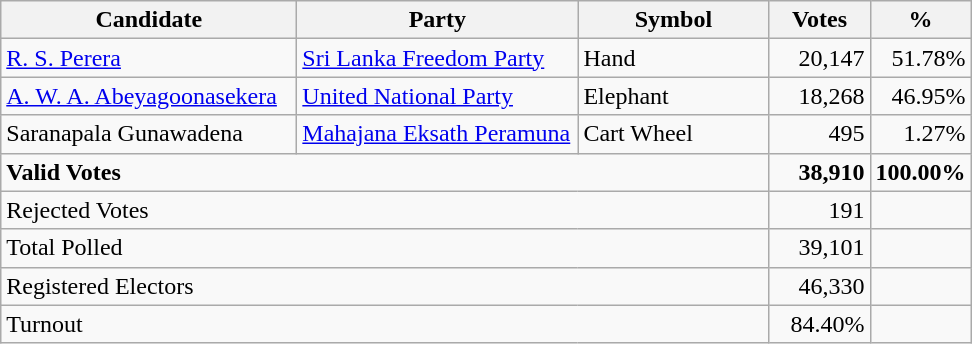<table class="wikitable" border="1" style="text-align:right;">
<tr>
<th align=left width="190">Candidate</th>
<th align=left width="180">Party</th>
<th align=left width="120">Symbol</th>
<th align=left width="60">Votes</th>
<th align=left width="60">%</th>
</tr>
<tr>
<td align=left><a href='#'>R. S. Perera</a></td>
<td align=left><a href='#'>Sri Lanka Freedom Party</a></td>
<td align=left>Hand</td>
<td>20,147</td>
<td>51.78%</td>
</tr>
<tr>
<td align=left><a href='#'>A. W. A. Abeyagoonasekera</a></td>
<td align=left><a href='#'>United National Party</a></td>
<td align=left>Elephant</td>
<td>18,268</td>
<td>46.95%</td>
</tr>
<tr>
<td align=left>Saranapala Gunawadena</td>
<td align=left><a href='#'>Mahajana Eksath Peramuna</a></td>
<td align=left>Cart Wheel</td>
<td>495</td>
<td>1.27%</td>
</tr>
<tr>
<td align=left colspan=3><strong>Valid Votes</strong></td>
<td><strong>38,910</strong></td>
<td><strong>100.00%</strong></td>
</tr>
<tr>
<td align=left colspan=3>Rejected Votes</td>
<td>191</td>
<td></td>
</tr>
<tr>
<td align=left colspan=3>Total Polled</td>
<td>39,101</td>
<td></td>
</tr>
<tr>
<td align=left colspan=3>Registered Electors</td>
<td>46,330</td>
<td></td>
</tr>
<tr>
<td align=left colspan=3>Turnout</td>
<td>84.40%</td>
</tr>
</table>
